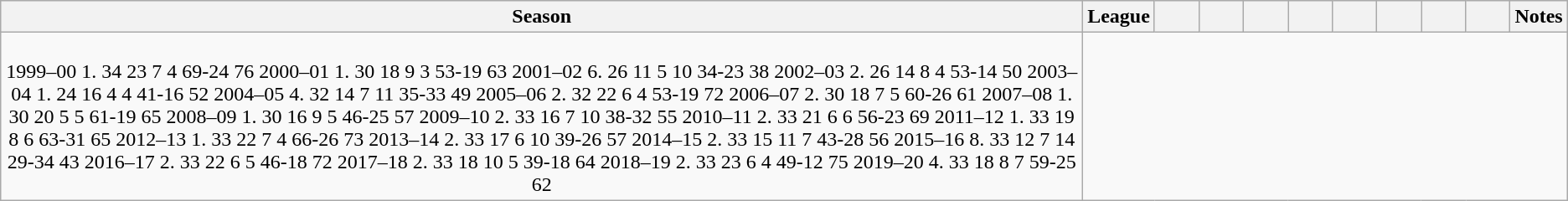<table class="wikitable sortable collapsible collapsed" style="text-align: center; font-size: 100%;">
<tr style="background:#efefef;">
<th>Season</th>
<th>League</th>
<th width=28></th>
<th width=28></th>
<th width=28></th>
<th width=28></th>
<th width=28></th>
<th width=28></th>
<th width=28></th>
<th width=28></th>
<th>Notes</th>
</tr>
<tr>
<td><br>1999–00 1. 34 23 7 4 69-24 76
2000–01 1. 30 18 9 3 53-19 63
2001–02 6. 26 11 5 10 34-23 38
2002–03 2. 26 14 8 4 53-14 50
2003–04 1. 24 16 4 4 41-16 52
2004–05 4. 32 14 7 11 35-33 49
2005–06 2. 32 22 6 4 53-19 72
2006–07 2. 30 18 7 5 60-26 61
2007–08 1. 30 20 5 5 61-19 65
2008–09 1. 30 16 9 5 46-25 57
2009–10 2. 33 16 7 10 38-32 55
2010–11 2. 33 21 6 6 56-23 69
2011–12 1. 33 19 8 6 63-31 65
2012–13 1. 33 22 7 4 66-26 73
2013–14 2. 33 17 6 10 39-26 57
2014–15 2. 33 15 11 7 43-28 56
2015–16 8. 33 12 7 14 29-34 43
2016–17 2. 33 22 6 5 46-18 72
2017–18 2. 33 18 10 5 39-18 64
2018–19 2. 33 23 6 4 49-12 75
2019–20 4. 33 18 8 7 59-25 62</td>
</tr>
</table>
